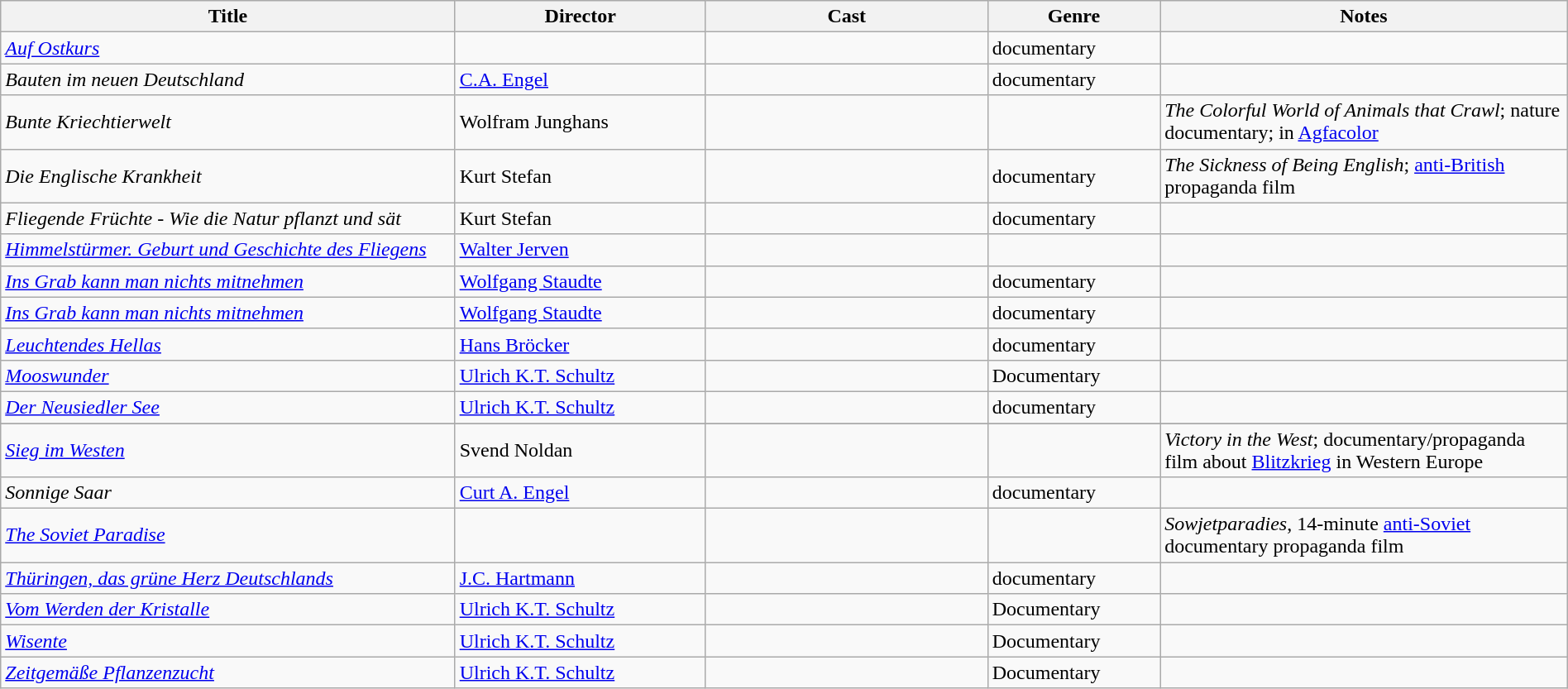<table class="wikitable" width= "100%">
<tr>
<th width=29%>Title</th>
<th width=16%>Director</th>
<th width=18%>Cast</th>
<th width=11%>Genre</th>
<th width=26%>Notes</th>
</tr>
<tr>
<td><em><a href='#'>Auf Ostkurs</a></em></td>
<td></td>
<td></td>
<td>documentary</td>
<td></td>
</tr>
<tr>
<td><em>Bauten im neuen Deutschland</em></td>
<td><a href='#'>C.A. Engel</a></td>
<td></td>
<td>documentary</td>
<td></td>
</tr>
<tr>
<td><em>Bunte Kriechtierwelt</em></td>
<td>Wolfram Junghans</td>
<td></td>
<td></td>
<td><em>The Colorful World of Animals that Crawl</em>; nature documentary; in <a href='#'>Agfacolor</a></td>
</tr>
<tr>
<td><em>Die Englische Krankheit</em></td>
<td>Kurt Stefan</td>
<td></td>
<td>documentary</td>
<td><em>The Sickness of Being English</em>;  <a href='#'>anti-British</a> propaganda film</td>
</tr>
<tr>
<td><em>Fliegende Früchte - Wie die Natur pflanzt und sät </em></td>
<td>Kurt Stefan</td>
<td></td>
<td>documentary</td>
<td></td>
</tr>
<tr>
<td><em><a href='#'>Himmelstürmer. Geburt und Geschichte des Fliegens</a></em></td>
<td><a href='#'>Walter Jerven</a></td>
<td></td>
<td></td>
<td></td>
</tr>
<tr>
<td><em><a href='#'>Ins Grab kann man nichts mitnehmen </a></em></td>
<td><a href='#'>Wolfgang Staudte</a></td>
<td></td>
<td>documentary</td>
<td></td>
</tr>
<tr>
<td><em><a href='#'>Ins Grab kann man nichts mitnehmen </a></em></td>
<td><a href='#'>Wolfgang Staudte</a></td>
<td></td>
<td>documentary</td>
<td></td>
</tr>
<tr>
<td><em><a href='#'>Leuchtendes Hellas </a></em></td>
<td><a href='#'>Hans Bröcker</a></td>
<td></td>
<td>documentary</td>
<td></td>
</tr>
<tr>
<td><em><a href='#'>Mooswunder </a></em></td>
<td><a href='#'>Ulrich K.T. Schultz</a></td>
<td></td>
<td>Documentary</td>
<td></td>
</tr>
<tr>
<td><em><a href='#'>Der Neusiedler See</a></em></td>
<td><a href='#'>Ulrich K.T. Schultz</a></td>
<td></td>
<td>documentary</td>
<td></td>
</tr>
<tr>
</tr>
<tr>
<td><em><a href='#'>Sieg im Westen</a></em></td>
<td>Svend Noldan</td>
<td></td>
<td></td>
<td><em>Victory in the West</em>; documentary/propaganda film about <a href='#'>Blitzkrieg</a> in Western Europe</td>
</tr>
<tr>
<td><em>Sonnige Saar</em></td>
<td><a href='#'>Curt A. Engel</a></td>
<td></td>
<td>documentary</td>
</tr>
<tr>
<td><em><a href='#'>The Soviet Paradise</a></em></td>
<td></td>
<td></td>
<td></td>
<td><em>Sowjetparadies</em>, 14-minute <a href='#'>anti-Soviet</a> documentary propaganda film</td>
</tr>
<tr>
<td><em><a href='#'>Thüringen, das grüne Herz Deutschlands</a></em></td>
<td><a href='#'>J.C. Hartmann</a></td>
<td></td>
<td>documentary</td>
<td></td>
</tr>
<tr>
<td><em><a href='#'>Vom Werden der Kristalle</a></em></td>
<td><a href='#'>Ulrich K.T. Schultz</a></td>
<td></td>
<td>Documentary</td>
<td></td>
</tr>
<tr>
<td><em><a href='#'>Wisente</a></em></td>
<td><a href='#'>Ulrich K.T. Schultz</a></td>
<td></td>
<td>Documentary</td>
<td></td>
</tr>
<tr>
<td><em><a href='#'>Zeitgemäße Pflanzenzucht</a></em></td>
<td><a href='#'>Ulrich K.T. Schultz</a></td>
<td></td>
<td>Documentary</td>
<td></td>
</tr>
</table>
